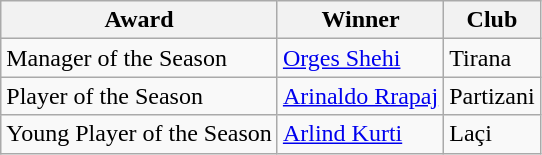<table class="wikitable">
<tr>
<th>Award</th>
<th>Winner</th>
<th>Club</th>
</tr>
<tr>
<td>Manager of the Season</td>
<td> <a href='#'>Orges Shehi</a></td>
<td>Tirana</td>
</tr>
<tr>
<td>Player of the Season</td>
<td> <a href='#'>Arinaldo Rrapaj</a></td>
<td>Partizani</td>
</tr>
<tr>
<td>Young Player of the Season</td>
<td> <a href='#'>Arlind Kurti</a></td>
<td>Laçi</td>
</tr>
</table>
